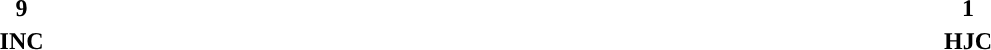<table style="width:100%; text-align:center;">
<tr>
<td style="background:"><strong>9</strong></td>
<td style="background:"><strong>1</strong></td>
</tr>
<tr>
<td><span><strong>INC</strong></span></td>
<td><span><strong>HJC</strong></span></td>
</tr>
</table>
